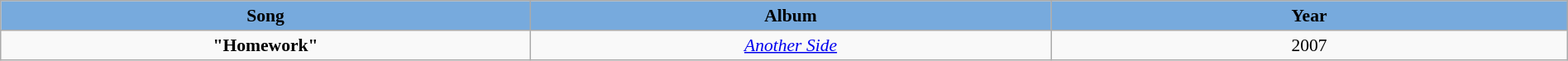<table class="wikitable" style="margin:0.5em auto; clear:both; font-size:.9em; text-align:center; width:100%">
<tr>
<th width="500" style="background: #7ad;">Song</th>
<th width="500" style="background: #7ad;">Album</th>
<th width="500" style="background: #7ad;">Year</th>
</tr>
<tr>
<td><strong>"Homework"</strong></td>
<td><em><a href='#'>Another Side</a></em></td>
<td>2007</td>
</tr>
</table>
